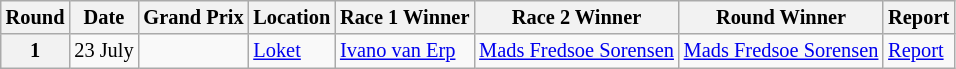<table class="wikitable" style="font-size: 85%;">
<tr>
<th>Round</th>
<th>Date</th>
<th>Grand Prix</th>
<th>Location</th>
<th>Race 1 Winner</th>
<th>Race 2 Winner</th>
<th>Round Winner</th>
<th>Report</th>
</tr>
<tr>
<th>1</th>
<td>23 July</td>
<td></td>
<td><a href='#'>Loket</a></td>
<td> <a href='#'>Ivano van Erp</a></td>
<td> <a href='#'>Mads Fredsoe Sorensen</a></td>
<td> <a href='#'>Mads Fredsoe Sorensen</a></td>
<td><a href='#'>Report</a></td>
</tr>
</table>
